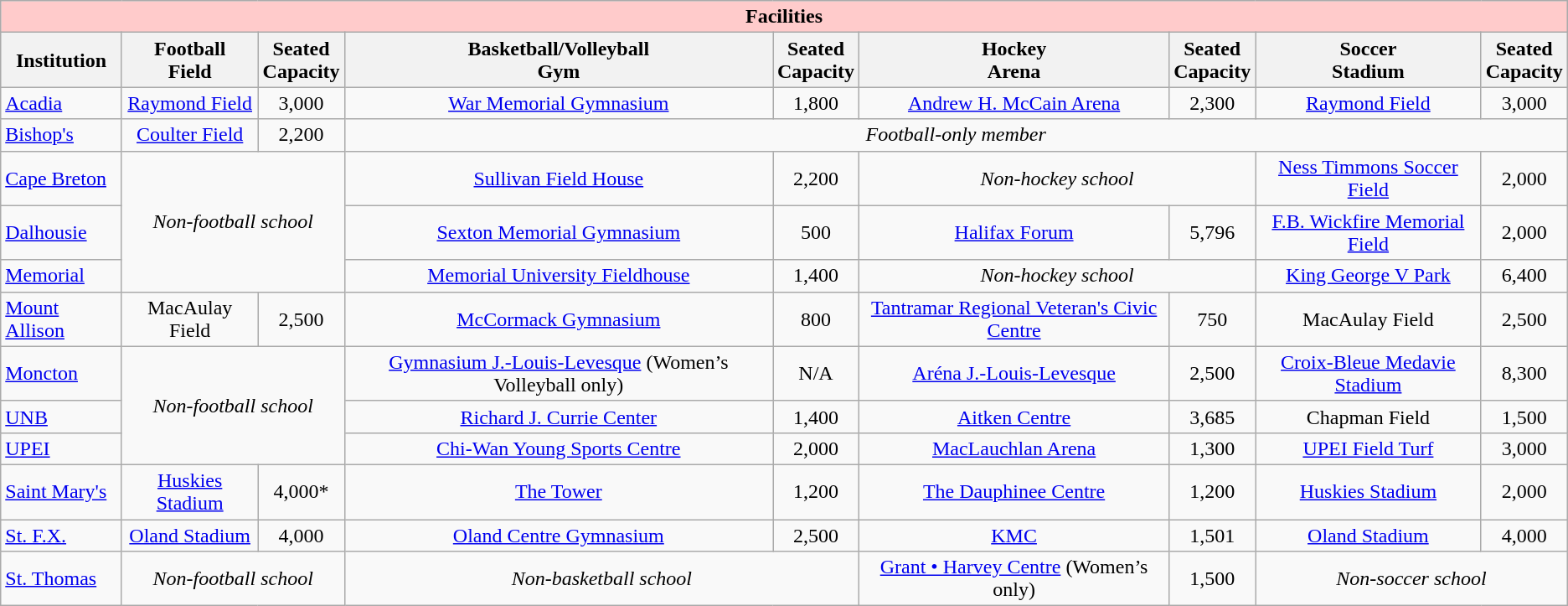<table class="wikitable" border="1">
<tr bgcolor="#ffcbcb">
<td colspan="9" align="center"><strong>Facilities</strong></td>
</tr>
<tr bgcolor="#efefef">
<th>Institution</th>
<th>Football<br>Field</th>
<th>Seated<br>Capacity</th>
<th>Basketball/Volleyball<br>Gym</th>
<th>Seated<br>Capacity</th>
<th>Hockey<br>Arena</th>
<th>Seated<br>Capacity</th>
<th>Soccer<br>Stadium</th>
<th>Seated<br>Capacity</th>
</tr>
<tr align="center">
<td align="left"><a href='#'>Acadia</a></td>
<td><a href='#'>Raymond Field</a></td>
<td>3,000</td>
<td><a href='#'>War Memorial Gymnasium</a></td>
<td>1,800</td>
<td><a href='#'>Andrew H. McCain Arena</a></td>
<td>2,300</td>
<td><a href='#'>Raymond Field</a></td>
<td>3,000</td>
</tr>
<tr align="center">
<td align="left"><a href='#'>Bishop's</a></td>
<td><a href='#'>Coulter Field</a></td>
<td>2,200</td>
<td colspan=6 align=center><em>Football-only member</em></td>
</tr>
<tr align="center">
<td align="left"><a href='#'>Cape Breton</a></td>
<td rowspan=3 align=center colspan=2><em>Non-football school</em></td>
<td><a href='#'>Sullivan Field House</a></td>
<td>2,200</td>
<td colspan=2><em>Non-hockey school</em></td>
<td><a href='#'>Ness Timmons Soccer Field</a></td>
<td>2,000</td>
</tr>
<tr align="center">
<td align="left"><a href='#'>Dalhousie</a></td>
<td><a href='#'>Sexton Memorial Gymnasium</a></td>
<td>500</td>
<td><a href='#'>Halifax Forum</a></td>
<td>5,796</td>
<td><a href='#'>F.B. Wickfire Memorial Field</a></td>
<td>2,000</td>
</tr>
<tr align="center">
<td align="left"><a href='#'>Memorial</a></td>
<td><a href='#'>Memorial University Fieldhouse</a></td>
<td>1,400</td>
<td colspan=2><em>Non-hockey school</em></td>
<td><a href='#'>King George V Park</a></td>
<td>6,400</td>
</tr>
<tr align="center">
<td align="left"><a href='#'>Mount Allison</a></td>
<td>MacAulay Field</td>
<td>2,500</td>
<td><a href='#'>McCormack Gymnasium</a></td>
<td>800</td>
<td><a href='#'>Tantramar Regional Veteran's Civic Centre</a></td>
<td>750</td>
<td>MacAulay Field</td>
<td>2,500</td>
</tr>
<tr align="center">
<td align="left"><a href='#'>Moncton</a></td>
<td rowspan=3 align=center colspan=2><em>Non-football school</em></td>
<td><a href='#'>Gymnasium J.-Louis-Levesque</a> (Women’s Volleyball only)</td>
<td>N/A</td>
<td><a href='#'>Aréna J.-Louis-Levesque</a></td>
<td>2,500</td>
<td><a href='#'>Croix-Bleue Medavie Stadium</a></td>
<td>8,300</td>
</tr>
<tr align="center">
<td align="left"><a href='#'>UNB</a></td>
<td><a href='#'>Richard J. Currie Center</a></td>
<td>1,400</td>
<td><a href='#'>Aitken Centre</a></td>
<td>3,685</td>
<td>Chapman Field</td>
<td>1,500</td>
</tr>
<tr align="center">
<td align="left"><a href='#'>UPEI</a></td>
<td><a href='#'>Chi-Wan Young Sports Centre</a></td>
<td>2,000</td>
<td><a href='#'>MacLauchlan Arena</a></td>
<td>1,300</td>
<td><a href='#'>UPEI Field Turf</a></td>
<td>3,000</td>
</tr>
<tr align="center">
<td align="left"><a href='#'>Saint Mary's</a></td>
<td><a href='#'>Huskies Stadium</a></td>
<td>4,000*</td>
<td><a href='#'>The Tower</a></td>
<td>1,200</td>
<td><a href='#'>The Dauphinee Centre</a></td>
<td>1,200</td>
<td><a href='#'>Huskies Stadium</a></td>
<td>2,000</td>
</tr>
<tr align="center">
<td align="left"><a href='#'>St. F.X.</a></td>
<td><a href='#'>Oland Stadium</a></td>
<td>4,000</td>
<td><a href='#'>Oland Centre Gymnasium</a></td>
<td>2,500</td>
<td><a href='#'>KMC</a></td>
<td>1,501</td>
<td><a href='#'>Oland Stadium</a></td>
<td>4,000</td>
</tr>
<tr align="center">
<td align="left"><a href='#'>St. Thomas</a></td>
<td colspan=2 align=center><em>Non-football school</em></td>
<td colspan=2><em>Non-basketball school</em></td>
<td><a href='#'>Grant • Harvey Centre</a> (Women’s only)</td>
<td>1,500</td>
<td colspan=2><em>Non-soccer school</em></td>
</tr>
</table>
